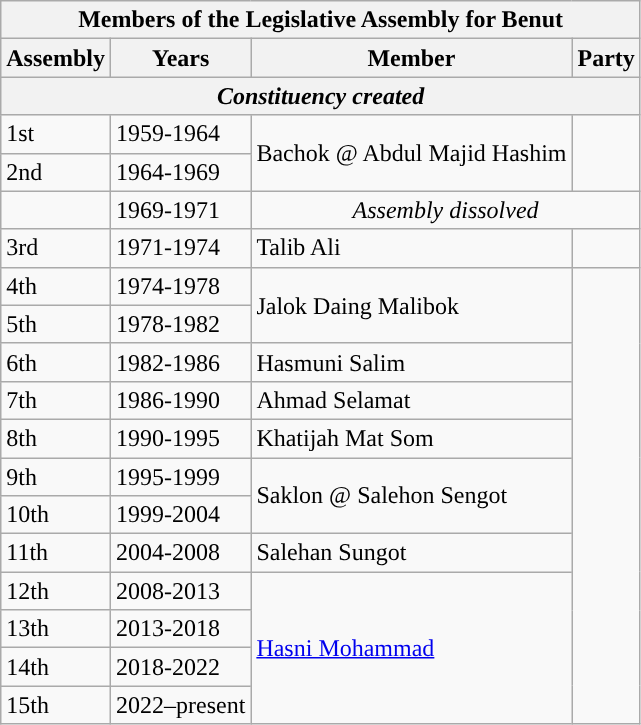<table class=wikitable>
<tr>
<th colspan=4>Members of the Legislative Assembly for Benut</th>
</tr>
<tr>
<th>Assembly</th>
<th>Years</th>
<th>Member</th>
<th>Party</th>
</tr>
<tr>
<th colspan=4 align=center><em>Constituency created</em></th>
</tr>
<tr>
<td>1st</td>
<td>1959-1964</td>
<td rowspan="2">Bachok @ Abdul Majid Hashim</td>
<td rowspan="2"></td>
</tr>
<tr>
<td>2nd</td>
<td>1964-1969</td>
</tr>
<tr>
<td></td>
<td>1969-1971</td>
<td colspan=2 align=center><em>Assembly dissolved</em></td>
</tr>
<tr>
<td>3rd</td>
<td>1971-1974</td>
<td>Talib Ali</td>
<td></td>
</tr>
<tr>
<td>4th</td>
<td>1974-1978</td>
<td rowspan="2">Jalok Daing Malibok</td>
<td rowspan="13"></td>
</tr>
<tr>
<td>5th</td>
<td>1978-1982</td>
</tr>
<tr>
<td>6th</td>
<td>1982-1986</td>
<td>Hasmuni Salim</td>
</tr>
<tr>
<td>7th</td>
<td>1986-1990</td>
<td>Ahmad Selamat</td>
</tr>
<tr>
<td>8th</td>
<td>1990-1995</td>
<td>Khatijah Mat Som</td>
</tr>
<tr>
<td>9th</td>
<td>1995-1999</td>
<td rowspan="2">Saklon @ Salehon Sengot</td>
</tr>
<tr>
<td>10th</td>
<td>1999-2004</td>
</tr>
<tr>
<td>11th</td>
<td>2004-2008</td>
<td>Salehan Sungot</td>
</tr>
<tr>
<td>12th</td>
<td>2008-2013</td>
<td rowspan="4"><a href='#'>Hasni Mohammad</a></td>
</tr>
<tr>
<td>13th</td>
<td>2013-2018</td>
</tr>
<tr>
<td>14th</td>
<td>2018-2022</td>
</tr>
<tr>
<td>15th</td>
<td>2022–present</td>
</tr>
</table>
